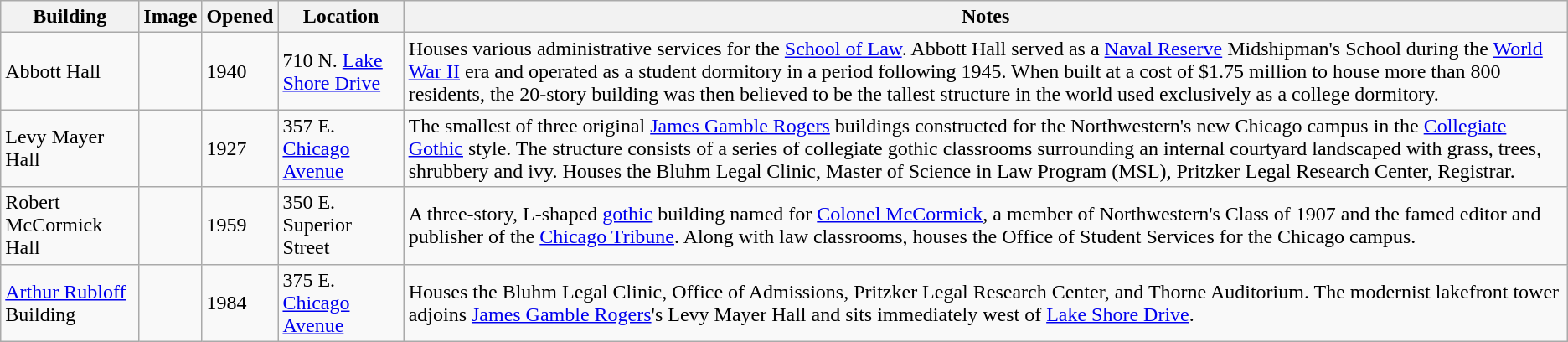<table class="wikitable">
<tr>
<th>Building</th>
<th>Image</th>
<th>Opened</th>
<th>Location</th>
<th>Notes</th>
</tr>
<tr>
<td>Abbott Hall</td>
<td></td>
<td>1940</td>
<td>710 N. <a href='#'>Lake Shore Drive</a></td>
<td>Houses various administrative services for the <a href='#'>School of Law</a>. Abbott Hall served as a <a href='#'>Naval Reserve</a> Midshipman's School during the <a href='#'>World War II</a> era and operated as a student dormitory in a period following 1945. When built at a cost of $1.75 million to house more than 800 residents, the 20-story building was then believed to be the tallest structure in the world used exclusively as a college dormitory.</td>
</tr>
<tr>
<td>Levy Mayer Hall</td>
<td></td>
<td>1927</td>
<td>357 E. <a href='#'>Chicago Avenue</a></td>
<td>The smallest of three original <a href='#'>James Gamble Rogers</a> buildings constructed for the Northwestern's new Chicago campus in the <a href='#'>Collegiate Gothic</a> style. The structure consists of a series of collegiate gothic classrooms surrounding an internal courtyard landscaped with grass, trees, shrubbery and ivy. Houses the Bluhm Legal Clinic, Master of Science in Law Program (MSL), Pritzker Legal Research Center, Registrar.</td>
</tr>
<tr>
<td>Robert McCormick Hall</td>
<td></td>
<td>1959</td>
<td>350 E. Superior Street</td>
<td>A three-story, L-shaped <a href='#'>gothic</a> building named for <a href='#'>Colonel McCormick</a>, a member of Northwestern's Class of 1907 and the famed editor and publisher of the <a href='#'>Chicago Tribune</a>. Along with law classrooms, houses the Office of Student Services for the Chicago campus.</td>
</tr>
<tr>
<td><a href='#'>Arthur Rubloff</a> Building</td>
<td></td>
<td>1984</td>
<td>375 E. <a href='#'>Chicago Avenue</a></td>
<td>Houses the Bluhm Legal Clinic, Office of Admissions, Pritzker Legal Research Center, and Thorne Auditorium. The modernist lakefront tower adjoins <a href='#'>James Gamble Rogers</a>'s Levy Mayer Hall and sits immediately west of <a href='#'>Lake Shore Drive</a>.</td>
</tr>
</table>
